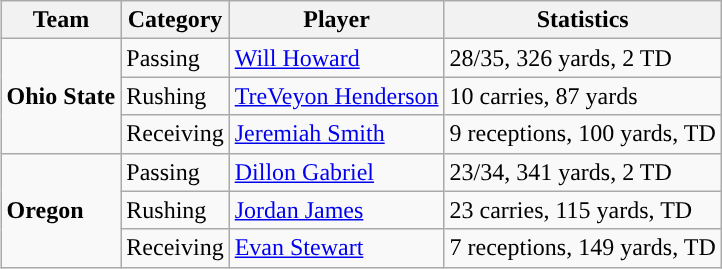<table class="wikitable" style="float: right;">
<tr>
<th>Team</th>
<th>Category</th>
<th>Player</th>
<th>Statistics</th>
</tr>
<tr>
<td rowspan=3><strong>Ohio State</strong></td>
<td>Passing</td>
<td><a href='#'>Will Howard</a></td>
<td>28/35, 326 yards, 2 TD</td>
</tr>
<tr>
<td>Rushing</td>
<td><a href='#'>TreVeyon Henderson</a></td>
<td>10 carries, 87 yards</td>
</tr>
<tr>
<td>Receiving</td>
<td><a href='#'>Jeremiah Smith</a></td>
<td>9 receptions, 100 yards, TD</td>
</tr>
<tr>
<td rowspan=3><strong>Oregon</strong></td>
<td>Passing</td>
<td><a href='#'>Dillon Gabriel</a></td>
<td>23/34, 341 yards, 2 TD</td>
</tr>
<tr>
<td>Rushing</td>
<td><a href='#'>Jordan James</a></td>
<td>23 carries, 115 yards, TD</td>
</tr>
<tr>
<td>Receiving</td>
<td><a href='#'>Evan Stewart</a></td>
<td>7 receptions, 149 yards, TD</td>
</tr>
</table>
